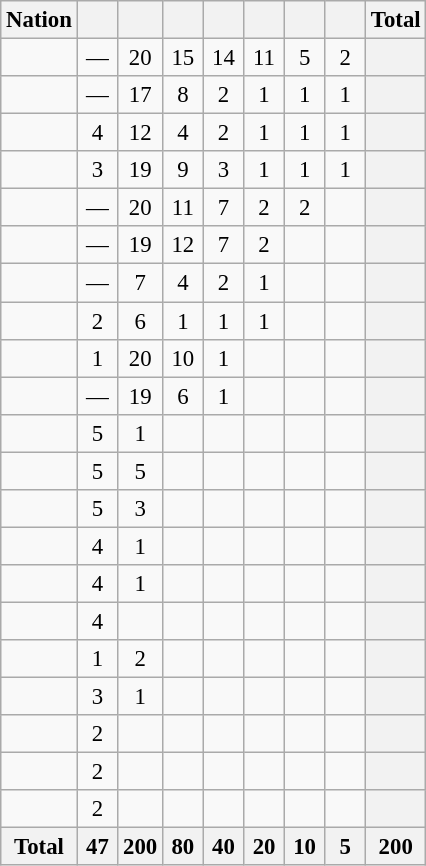<table class="sortable wikitable" style="font-size:95%; text-align:center">
<tr>
<th>Nation</th>
<th style="width:20px;"></th>
<th style="width:20px;"></th>
<th style="width:20px;"></th>
<th style="width:20px;"></th>
<th style="width:20px;"></th>
<th style="width:20px;"></th>
<th style="width:20px;"></th>
<th style="width:20px;">Total</th>
</tr>
<tr>
<td align="left"></td>
<td>—</td>
<td>20</td>
<td>15</td>
<td>14</td>
<td>11</td>
<td>5</td>
<td>2</td>
<th></th>
</tr>
<tr>
<td align="left"></td>
<td>—</td>
<td>17</td>
<td>8</td>
<td>2</td>
<td>1</td>
<td>1</td>
<td>1</td>
<th></th>
</tr>
<tr>
<td align="left"></td>
<td>4</td>
<td>12</td>
<td>4</td>
<td>2</td>
<td>1</td>
<td>1</td>
<td>1</td>
<th></th>
</tr>
<tr>
<td align="left"></td>
<td>3</td>
<td>19</td>
<td>9</td>
<td>3</td>
<td>1</td>
<td>1</td>
<td>1</td>
<th></th>
</tr>
<tr>
<td align="left"></td>
<td>—</td>
<td>20</td>
<td>11</td>
<td>7</td>
<td>2</td>
<td>2</td>
<td></td>
<th></th>
</tr>
<tr>
<td align="left"></td>
<td>—</td>
<td>19</td>
<td>12</td>
<td>7</td>
<td>2</td>
<td></td>
<td></td>
<th></th>
</tr>
<tr>
<td align="left"></td>
<td>—</td>
<td>7</td>
<td>4</td>
<td>2</td>
<td>1</td>
<td></td>
<td></td>
<th></th>
</tr>
<tr>
<td align="left"></td>
<td>2</td>
<td>6</td>
<td>1</td>
<td>1</td>
<td>1</td>
<td></td>
<td></td>
<th></th>
</tr>
<tr>
<td align="left"></td>
<td>1</td>
<td>20</td>
<td>10</td>
<td>1</td>
<td></td>
<td></td>
<td></td>
<th></th>
</tr>
<tr>
<td align="left"></td>
<td>—</td>
<td>19</td>
<td>6</td>
<td>1</td>
<td></td>
<td></td>
<td></td>
<th></th>
</tr>
<tr>
<td align="left"></td>
<td>5</td>
<td>1</td>
<td></td>
<td></td>
<td></td>
<td></td>
<td></td>
<th></th>
</tr>
<tr>
<td align="left"></td>
<td>5</td>
<td>5</td>
<td></td>
<td></td>
<td></td>
<td></td>
<td></td>
<th></th>
</tr>
<tr>
<td align="left"></td>
<td>5</td>
<td>3</td>
<td></td>
<td></td>
<td></td>
<td></td>
<td></td>
<th></th>
</tr>
<tr>
<td align="left"></td>
<td>4</td>
<td>1</td>
<td></td>
<td></td>
<td></td>
<td></td>
<td></td>
<th></th>
</tr>
<tr>
<td align="left"></td>
<td>4</td>
<td>1</td>
<td></td>
<td></td>
<td></td>
<td></td>
<td></td>
<th></th>
</tr>
<tr>
<td align="left"></td>
<td>4</td>
<td></td>
<td></td>
<td></td>
<td></td>
<td></td>
<td></td>
<th></th>
</tr>
<tr>
<td align="left"></td>
<td>1</td>
<td>2</td>
<td></td>
<td></td>
<td></td>
<td></td>
<td></td>
<th></th>
</tr>
<tr>
<td align="left"></td>
<td>3</td>
<td>1</td>
<td></td>
<td></td>
<td></td>
<td></td>
<td></td>
<th></th>
</tr>
<tr>
<td align="left"></td>
<td>2</td>
<td></td>
<td></td>
<td></td>
<td></td>
<td></td>
<td></td>
<th></th>
</tr>
<tr>
<td align="left"></td>
<td>2</td>
<td></td>
<td></td>
<td></td>
<td></td>
<td></td>
<td></td>
<th></th>
</tr>
<tr>
<td align="left"></td>
<td>2</td>
<td></td>
<td></td>
<td></td>
<td></td>
<td></td>
<td></td>
<th></th>
</tr>
<tr>
<th align="left">Total</th>
<th>47</th>
<th>200</th>
<th>80</th>
<th>40</th>
<th>20</th>
<th>10</th>
<th>5</th>
<th>200</th>
</tr>
</table>
